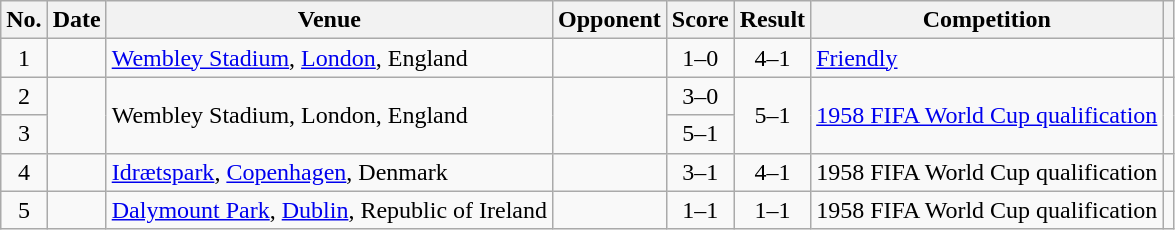<table class="wikitable sortable">
<tr>
<th scope="col">No.</th>
<th scope="col">Date</th>
<th scope="col">Venue</th>
<th scope="col">Opponent</th>
<th scope="col">Score</th>
<th scope="col">Result</th>
<th scope="col">Competition</th>
<th scope="col" class="unsortable"></th>
</tr>
<tr>
<td style="text-align:center">1</td>
<td></td>
<td><a href='#'>Wembley Stadium</a>, <a href='#'>London</a>, England</td>
<td></td>
<td style="text-align:center">1–0</td>
<td style="text-align:center">4–1</td>
<td><a href='#'>Friendly</a></td>
<td></td>
</tr>
<tr>
<td style="text-align:center">2</td>
<td rowspan="2"></td>
<td rowspan="2">Wembley Stadium, London, England</td>
<td rowspan="2"></td>
<td style="text-align:center">3–0</td>
<td rowspan="2" style="text-align:center">5–1</td>
<td rowspan="2"><a href='#'>1958 FIFA World Cup qualification</a></td>
<td rowspan="2"></td>
</tr>
<tr>
<td style="text-align:center">3</td>
<td style="text-align:center">5–1</td>
</tr>
<tr>
<td style="text-align:center">4</td>
<td></td>
<td><a href='#'>Idrætspark</a>, <a href='#'>Copenhagen</a>, Denmark</td>
<td></td>
<td style="text-align:center">3–1</td>
<td style="text-align:center">4–1</td>
<td>1958 FIFA World Cup qualification</td>
<td></td>
</tr>
<tr>
<td style="text-align:center">5</td>
<td></td>
<td><a href='#'>Dalymount Park</a>, <a href='#'>Dublin</a>, Republic of Ireland</td>
<td></td>
<td style="text-align:center">1–1</td>
<td style="text-align:center">1–1</td>
<td>1958 FIFA World Cup qualification</td>
<td></td>
</tr>
</table>
